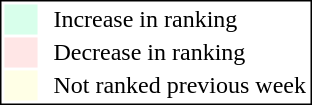<table style="border:1px solid black; float:right;">
<tr>
<td style="background:#D8FFEB; width:20px;"></td>
<td> </td>
<td>Increase in ranking</td>
</tr>
<tr>
<td style="background:#FFE6E6; width:20px;"></td>
<td> </td>
<td>Decrease in ranking</td>
</tr>
<tr>
<td style="background:#FFFFE6; width:20px;"></td>
<td> </td>
<td>Not ranked previous week</td>
</tr>
</table>
